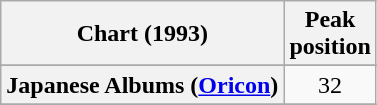<table class="wikitable sortable plainrowheaders">
<tr>
<th scope="col">Chart (1993)</th>
<th scope="col">Peak<br>position</th>
</tr>
<tr>
</tr>
<tr>
<th scope="row">Japanese Albums (<a href='#'>Oricon</a>)</th>
<td align="center">32</td>
</tr>
<tr>
</tr>
</table>
